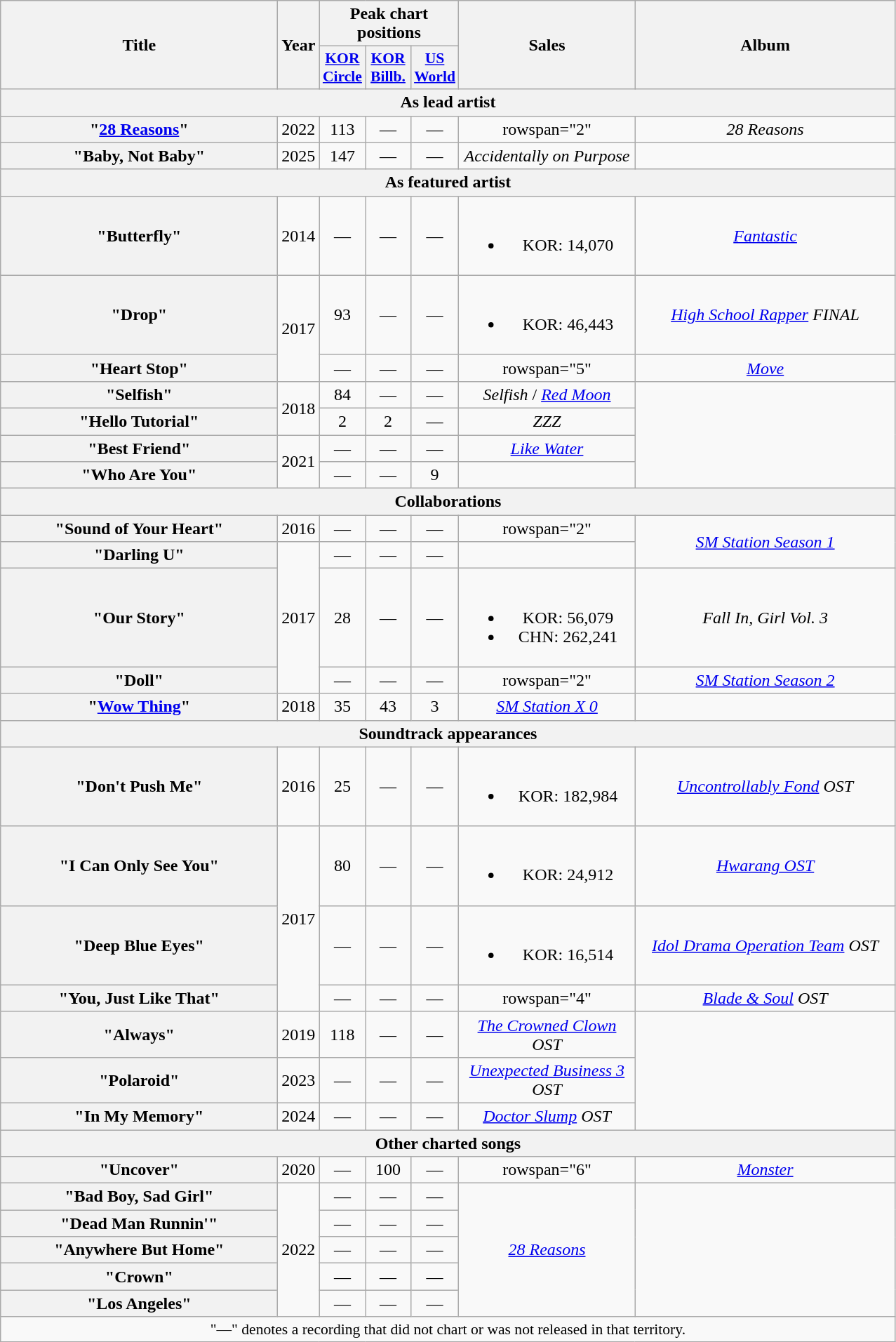<table class="wikitable plainrowheaders" style="text-align:center">
<tr>
<th scope="col" rowspan="2" style="width:16em">Title</th>
<th scope="col" rowspan="2" style="width:1em">Year</th>
<th scope="col" colspan="3">Peak chart<br>positions</th>
<th scope="col" rowspan="2" style="width:10em">Sales</th>
<th scope="col" rowspan="2" style="width:15em">Album</th>
</tr>
<tr>
<th scope="col" style="font-size:90%; width:2.5em"><a href='#'>KOR<br>Circle</a><br></th>
<th scope="col" style="font-size:90%; width:2.5em"><a href='#'>KOR<br>Billb.</a><br></th>
<th scope="col" style="font-size:90%; width:2.5em"><a href='#'>US<br>World</a><br></th>
</tr>
<tr>
<th colspan="7">As lead artist</th>
</tr>
<tr>
<th scope="row">"<a href='#'>28 Reasons</a>"</th>
<td>2022</td>
<td>113</td>
<td>—</td>
<td>—</td>
<td>rowspan="2" </td>
<td><em>28 Reasons</em></td>
</tr>
<tr>
<th scope="row">"Baby, Not Baby"</th>
<td>2025</td>
<td>147</td>
<td>—</td>
<td>—</td>
<td><em>Accidentally on Purpose</em></td>
</tr>
<tr>
<th colspan="7">As featured artist</th>
</tr>
<tr>
<th scope="row">"Butterfly"<br></th>
<td>2014</td>
<td>—</td>
<td>—</td>
<td>—</td>
<td><br><ul><li>KOR: 14,070</li></ul></td>
<td><em><a href='#'>Fantastic</a></em></td>
</tr>
<tr>
<th scope="row">"Drop"<br></th>
<td rowspan="2">2017</td>
<td>93</td>
<td>—</td>
<td>—</td>
<td><br><ul><li>KOR: 46,443</li></ul></td>
<td><em><a href='#'>High School Rapper</a> FINAL</em></td>
</tr>
<tr>
<th scope="row">"Heart Stop"<br></th>
<td>—</td>
<td>—</td>
<td>—</td>
<td>rowspan="5" </td>
<td><em><a href='#'>Move</a></em></td>
</tr>
<tr>
<th scope="row">"Selfish"<br></th>
<td rowspan="2">2018</td>
<td>84</td>
<td>—</td>
<td>—</td>
<td><em>Selfish</em> / <em><a href='#'>Red Moon</a></em></td>
</tr>
<tr>
<th scope="row">"Hello Tutorial"<br></th>
<td>2</td>
<td>2</td>
<td>—</td>
<td><em>ZZZ</em></td>
</tr>
<tr>
<th scope="row">"Best Friend"<br></th>
<td rowspan="2">2021</td>
<td>—</td>
<td>—</td>
<td>—</td>
<td><em><a href='#'>Like Water</a></em></td>
</tr>
<tr>
<th scope="row">"Who Are You"<br> </th>
<td>—</td>
<td>—</td>
<td>9</td>
<td></td>
</tr>
<tr>
<th colspan="7">Collaborations</th>
</tr>
<tr>
<th scope="row">"Sound of Your Heart"<br></th>
<td>2016</td>
<td>—</td>
<td>—</td>
<td>—</td>
<td>rowspan="2" </td>
<td rowspan="2"><em><a href='#'>SM Station Season 1</a></em></td>
</tr>
<tr>
<th scope="row">"Darling U" </th>
<td rowspan="3">2017</td>
<td>—</td>
<td>—</td>
<td>—</td>
</tr>
<tr>
<th scope="row">"Our Story" </th>
<td>28</td>
<td>—</td>
<td>—</td>
<td><br><ul><li>KOR: 56,079</li><li>CHN: 262,241</li></ul></td>
<td><em>Fall In, Girl Vol. 3</em></td>
</tr>
<tr>
<th scope="row">"Doll" </th>
<td>—</td>
<td>—</td>
<td>—</td>
<td>rowspan="2" </td>
<td><em><a href='#'>SM Station Season 2</a></em></td>
</tr>
<tr>
<th scope="row">"<a href='#'>Wow Thing</a>"<br></th>
<td>2018</td>
<td>35</td>
<td>43</td>
<td>3</td>
<td><em><a href='#'>SM Station X 0</a></em></td>
</tr>
<tr>
<th colspan="7">Soundtrack appearances</th>
</tr>
<tr>
<th scope="row">"Don't Push Me" </th>
<td>2016</td>
<td>25</td>
<td>—</td>
<td>—</td>
<td><br><ul><li>KOR: 182,984</li></ul></td>
<td><em><a href='#'>Uncontrollably Fond</a> OST</em></td>
</tr>
<tr>
<th scope="row">"I Can Only See You" </th>
<td rowspan="3">2017</td>
<td>80</td>
<td>—</td>
<td>—</td>
<td><br><ul><li>KOR: 24,912</li></ul></td>
<td><em><a href='#'>Hwarang OST</a></em></td>
</tr>
<tr>
<th scope="row">"Deep Blue Eyes" </th>
<td>—</td>
<td>—</td>
<td>—</td>
<td><br><ul><li>KOR: 16,514</li></ul></td>
<td><em><a href='#'>Idol Drama Operation Team</a> OST</em></td>
</tr>
<tr>
<th scope="row">"You, Just Like That"</th>
<td>—</td>
<td>—</td>
<td>—</td>
<td>rowspan="4" </td>
<td><em><a href='#'>Blade & Soul</a> OST</em></td>
</tr>
<tr>
<th scope="row">"Always"</th>
<td>2019</td>
<td>118</td>
<td>—</td>
<td>—</td>
<td><em><a href='#'>The Crowned Clown</a> OST</em></td>
</tr>
<tr>
<th scope="row">"Polaroid"</th>
<td>2023</td>
<td>—</td>
<td>—</td>
<td>—</td>
<td><em><a href='#'>Unexpected Business 3</a> OST</em></td>
</tr>
<tr>
<th scope="row">"In My Memory"</th>
<td>2024</td>
<td>—</td>
<td>—</td>
<td>—</td>
<td><em><a href='#'>Doctor Slump</a> OST</em></td>
</tr>
<tr>
<th colspan="7">Other charted songs</th>
</tr>
<tr>
<th scope="row">"Uncover"</th>
<td>2020</td>
<td>—</td>
<td>100</td>
<td>—</td>
<td>rowspan="6" </td>
<td><em><a href='#'>Monster</a> </em></td>
</tr>
<tr>
<th scope="row">"Bad Boy, Sad Girl" </th>
<td rowspan="5">2022</td>
<td>—</td>
<td>—</td>
<td>—</td>
<td rowspan="5"><em><a href='#'>28 Reasons</a></em></td>
</tr>
<tr>
<th scope="row">"Dead Man Runnin'"</th>
<td>—</td>
<td>—</td>
<td>—</td>
</tr>
<tr>
<th scope="row">"Anywhere But Home"</th>
<td>—</td>
<td>—</td>
<td>—</td>
</tr>
<tr>
<th scope="row">"Crown"</th>
<td>—</td>
<td>—</td>
<td>—</td>
</tr>
<tr>
<th scope="row">"Los Angeles"</th>
<td>—</td>
<td>—</td>
<td>—</td>
</tr>
<tr>
<td colspan="7" style="font-size:90%">"—" denotes a recording that did not chart or was not released in that territory.</td>
</tr>
</table>
